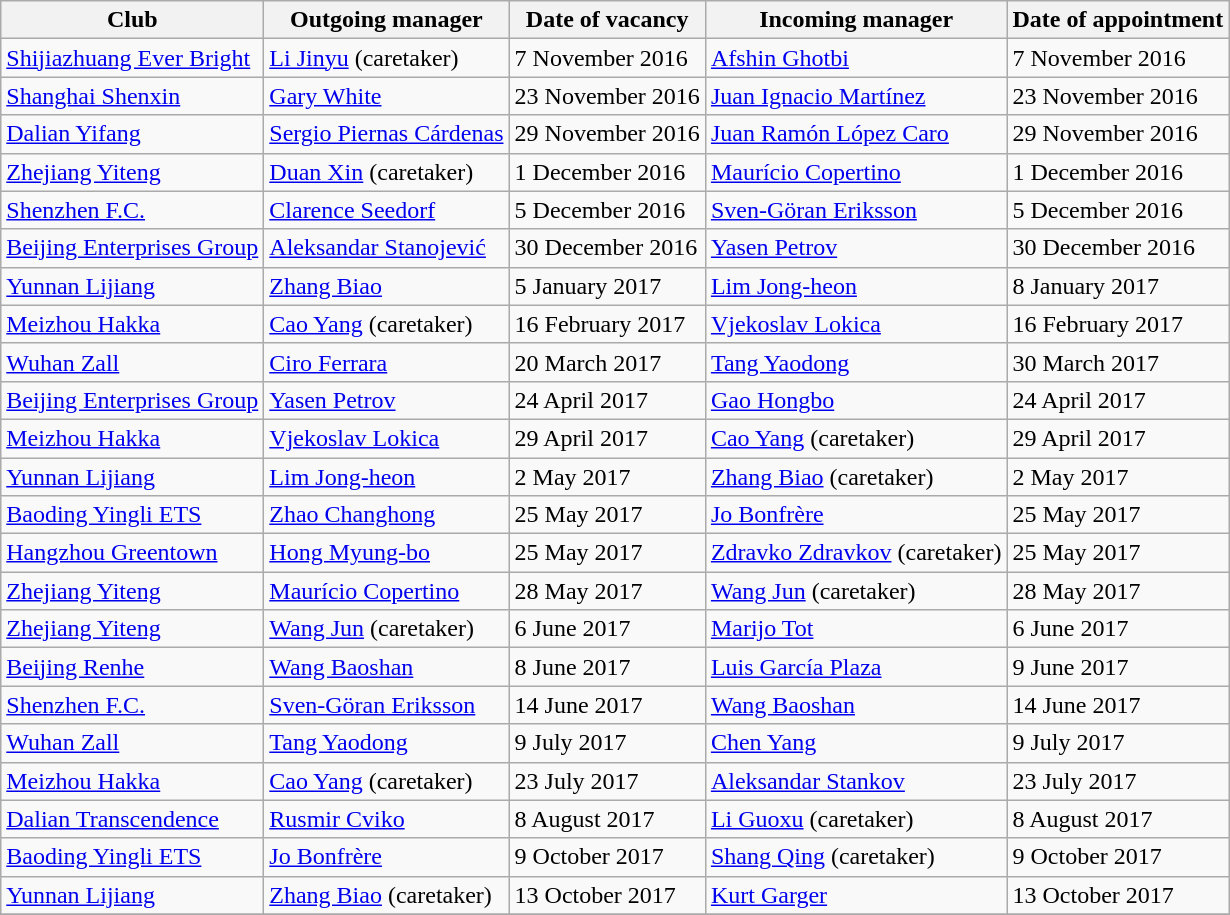<table class="wikitable">
<tr>
<th>Club</th>
<th>Outgoing manager</th>
<th>Date of vacancy</th>
<th>Incoming manager</th>
<th>Date of appointment</th>
</tr>
<tr>
<td><a href='#'>Shijiazhuang Ever Bright</a></td>
<td> <a href='#'>Li Jinyu</a> (caretaker)</td>
<td>7 November 2016</td>
<td> <a href='#'>Afshin Ghotbi</a></td>
<td>7 November 2016</td>
</tr>
<tr>
<td><a href='#'>Shanghai Shenxin</a></td>
<td> <a href='#'>Gary White</a></td>
<td>23 November 2016</td>
<td> <a href='#'>Juan Ignacio Martínez</a></td>
<td>23 November 2016</td>
</tr>
<tr>
<td><a href='#'>Dalian Yifang</a></td>
<td> <a href='#'>Sergio Piernas Cárdenas</a></td>
<td>29 November 2016</td>
<td> <a href='#'>Juan Ramón López Caro</a></td>
<td>29 November 2016</td>
</tr>
<tr>
<td><a href='#'>Zhejiang Yiteng</a></td>
<td> <a href='#'>Duan Xin</a> (caretaker)</td>
<td>1 December 2016</td>
<td> <a href='#'>Maurício Copertino</a></td>
<td>1 December 2016</td>
</tr>
<tr>
<td><a href='#'>Shenzhen F.C.</a></td>
<td> <a href='#'>Clarence Seedorf</a></td>
<td>5 December 2016</td>
<td> <a href='#'>Sven-Göran Eriksson</a></td>
<td>5 December 2016</td>
</tr>
<tr>
<td><a href='#'>Beijing Enterprises Group</a></td>
<td> <a href='#'>Aleksandar Stanojević</a></td>
<td>30 December 2016</td>
<td> <a href='#'>Yasen Petrov</a></td>
<td>30 December 2016</td>
</tr>
<tr>
<td><a href='#'>Yunnan Lijiang</a></td>
<td> <a href='#'>Zhang Biao</a></td>
<td>5 January 2017</td>
<td> <a href='#'>Lim Jong-heon</a></td>
<td>8 January 2017</td>
</tr>
<tr>
<td><a href='#'>Meizhou Hakka</a></td>
<td> <a href='#'>Cao Yang</a> (caretaker)</td>
<td>16 February 2017</td>
<td> <a href='#'>Vjekoslav Lokica</a></td>
<td>16 February 2017</td>
</tr>
<tr>
<td><a href='#'>Wuhan Zall</a></td>
<td> <a href='#'>Ciro Ferrara</a></td>
<td>20 March 2017</td>
<td> <a href='#'>Tang Yaodong</a></td>
<td>30 March 2017</td>
</tr>
<tr>
<td><a href='#'>Beijing Enterprises Group</a></td>
<td> <a href='#'>Yasen Petrov</a></td>
<td>24 April 2017</td>
<td> <a href='#'>Gao Hongbo</a></td>
<td>24 April 2017</td>
</tr>
<tr>
<td><a href='#'>Meizhou Hakka</a></td>
<td> <a href='#'>Vjekoslav Lokica</a></td>
<td>29 April 2017</td>
<td> <a href='#'>Cao Yang</a> (caretaker)</td>
<td>29 April 2017</td>
</tr>
<tr>
<td><a href='#'>Yunnan Lijiang</a></td>
<td> <a href='#'>Lim Jong-heon</a></td>
<td>2 May 2017</td>
<td> <a href='#'>Zhang Biao</a> (caretaker)</td>
<td>2 May 2017</td>
</tr>
<tr>
<td><a href='#'>Baoding Yingli ETS</a></td>
<td> <a href='#'>Zhao Changhong</a></td>
<td>25 May 2017</td>
<td> <a href='#'>Jo Bonfrère</a></td>
<td>25 May 2017</td>
</tr>
<tr>
<td><a href='#'>Hangzhou Greentown</a></td>
<td> <a href='#'>Hong Myung-bo</a></td>
<td>25 May 2017</td>
<td> <a href='#'>Zdravko Zdravkov</a> (caretaker)</td>
<td>25 May 2017</td>
</tr>
<tr>
<td><a href='#'>Zhejiang Yiteng</a></td>
<td> <a href='#'>Maurício Copertino</a></td>
<td>28 May 2017</td>
<td> <a href='#'>Wang Jun</a> (caretaker)</td>
<td>28 May 2017</td>
</tr>
<tr>
<td><a href='#'>Zhejiang Yiteng</a></td>
<td> <a href='#'>Wang Jun</a> (caretaker)</td>
<td>6 June 2017</td>
<td> <a href='#'>Marijo Tot</a></td>
<td>6 June 2017</td>
</tr>
<tr>
<td><a href='#'>Beijing Renhe</a></td>
<td> <a href='#'>Wang Baoshan</a></td>
<td>8 June 2017</td>
<td> <a href='#'>Luis García Plaza</a></td>
<td>9 June 2017</td>
</tr>
<tr>
<td><a href='#'>Shenzhen F.C.</a></td>
<td> <a href='#'>Sven-Göran Eriksson</a></td>
<td>14 June 2017</td>
<td> <a href='#'>Wang Baoshan</a></td>
<td>14 June 2017</td>
</tr>
<tr>
<td><a href='#'>Wuhan Zall</a></td>
<td> <a href='#'>Tang Yaodong</a></td>
<td>9 July 2017</td>
<td> <a href='#'>Chen Yang</a></td>
<td>9 July 2017</td>
</tr>
<tr>
<td><a href='#'>Meizhou Hakka</a></td>
<td> <a href='#'>Cao Yang</a> (caretaker)</td>
<td>23 July 2017</td>
<td> <a href='#'>Aleksandar Stankov</a></td>
<td>23 July 2017</td>
</tr>
<tr>
<td><a href='#'>Dalian Transcendence</a></td>
<td> <a href='#'>Rusmir Cviko</a></td>
<td>8 August 2017</td>
<td> <a href='#'>Li Guoxu</a> (caretaker)</td>
<td>8 August 2017</td>
</tr>
<tr>
<td><a href='#'>Baoding Yingli ETS</a></td>
<td> <a href='#'>Jo Bonfrère</a></td>
<td>9 October 2017</td>
<td> <a href='#'>Shang Qing</a> (caretaker)</td>
<td>9 October 2017</td>
</tr>
<tr>
<td><a href='#'>Yunnan Lijiang</a></td>
<td> <a href='#'>Zhang Biao</a> (caretaker)</td>
<td>13 October 2017</td>
<td> <a href='#'>Kurt Garger</a></td>
<td>13 October 2017</td>
</tr>
<tr>
</tr>
</table>
